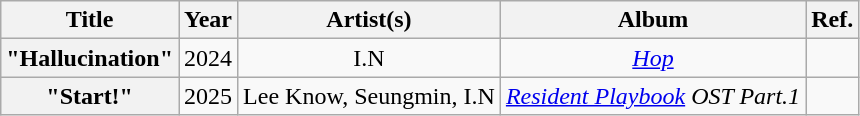<table class="wikitable plainrowheaders" style="text-align:center">
<tr>
<th scope="col">Title</th>
<th scope="col">Year</th>
<th scope="col">Artist(s)</th>
<th scope="col">Album</th>
<th scope="col">Ref.</th>
</tr>
<tr>
<th scope="row">"Hallucination"</th>
<td>2024</td>
<td>I.N</td>
<td><em><a href='#'>Hop</a></em></td>
<td></td>
</tr>
<tr>
<th scope="row">"Start!"</th>
<td>2025</td>
<td>Lee Know, Seungmin, I.N</td>
<td><em><a href='#'>Resident Playbook</a> OST Part.1</em></td>
<td></td>
</tr>
</table>
